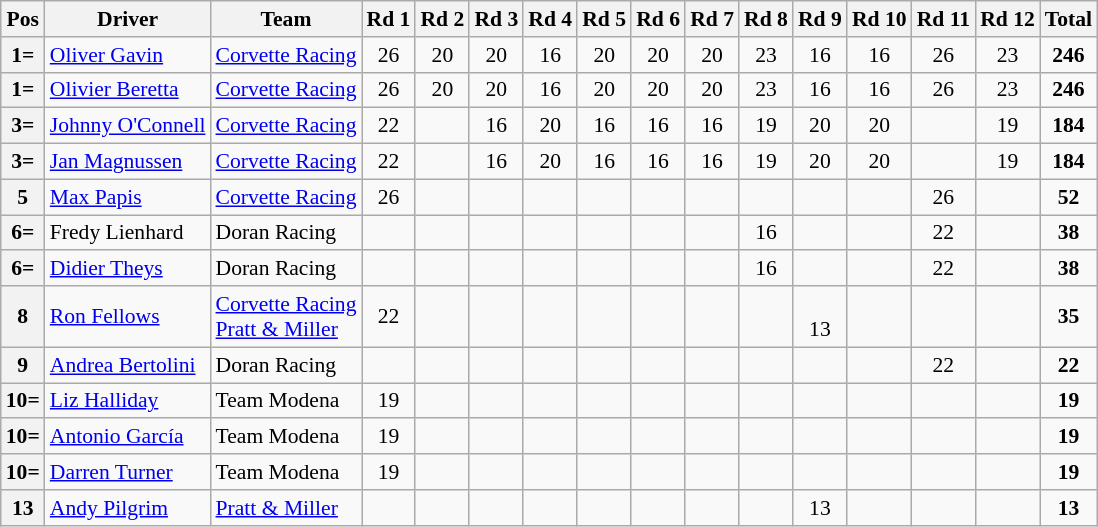<table class="wikitable" style="font-size: 90%;">
<tr>
<th>Pos</th>
<th>Driver</th>
<th>Team</th>
<th>Rd 1</th>
<th>Rd 2</th>
<th>Rd 3</th>
<th>Rd 4</th>
<th>Rd 5</th>
<th>Rd 6</th>
<th>Rd 7</th>
<th>Rd 8</th>
<th>Rd 9</th>
<th>Rd 10</th>
<th>Rd 11</th>
<th>Rd 12</th>
<th>Total</th>
</tr>
<tr>
<th>1=</th>
<td> <a href='#'>Oliver Gavin</a></td>
<td> <a href='#'>Corvette Racing</a></td>
<td align="center">26</td>
<td align="center">20</td>
<td align="center">20</td>
<td align="center">16</td>
<td align="center">20</td>
<td align="center">20</td>
<td align="center">20</td>
<td align="center">23</td>
<td align="center">16</td>
<td align="center">16</td>
<td align="center">26</td>
<td align="center">23</td>
<td align="center"><strong>246</strong></td>
</tr>
<tr>
<th>1=</th>
<td> <a href='#'>Olivier Beretta</a></td>
<td> <a href='#'>Corvette Racing</a></td>
<td align="center">26</td>
<td align="center">20</td>
<td align="center">20</td>
<td align="center">16</td>
<td align="center">20</td>
<td align="center">20</td>
<td align="center">20</td>
<td align="center">23</td>
<td align="center">16</td>
<td align="center">16</td>
<td align="center">26</td>
<td align="center">23</td>
<td align="center"><strong>246</strong></td>
</tr>
<tr>
<th>3=</th>
<td> <a href='#'>Johnny O'Connell</a></td>
<td> <a href='#'>Corvette Racing</a></td>
<td align="center">22</td>
<td></td>
<td align="center">16</td>
<td align="center">20</td>
<td align="center">16</td>
<td align="center">16</td>
<td align="center">16</td>
<td align="center">19</td>
<td align="center">20</td>
<td align="center">20</td>
<td></td>
<td align="center">19</td>
<td align="center"><strong>184</strong></td>
</tr>
<tr>
<th>3=</th>
<td> <a href='#'>Jan Magnussen</a></td>
<td> <a href='#'>Corvette Racing</a></td>
<td align="center">22</td>
<td></td>
<td align="center">16</td>
<td align="center">20</td>
<td align="center">16</td>
<td align="center">16</td>
<td align="center">16</td>
<td align="center">19</td>
<td align="center">20</td>
<td align="center">20</td>
<td></td>
<td align="center">19</td>
<td align="center"><strong>184</strong></td>
</tr>
<tr>
<th>5</th>
<td> <a href='#'>Max Papis</a></td>
<td> <a href='#'>Corvette Racing</a></td>
<td align="center">26</td>
<td></td>
<td></td>
<td></td>
<td></td>
<td></td>
<td></td>
<td></td>
<td></td>
<td></td>
<td align="center">26</td>
<td></td>
<td align="center"><strong>52</strong></td>
</tr>
<tr>
<th>6=</th>
<td> Fredy Lienhard</td>
<td> Doran Racing</td>
<td></td>
<td></td>
<td></td>
<td></td>
<td></td>
<td></td>
<td></td>
<td align="center">16</td>
<td></td>
<td></td>
<td align="center">22</td>
<td></td>
<td align="center"><strong>38</strong></td>
</tr>
<tr>
<th>6=</th>
<td> <a href='#'>Didier Theys</a></td>
<td> Doran Racing</td>
<td></td>
<td></td>
<td></td>
<td></td>
<td></td>
<td></td>
<td></td>
<td align="center">16</td>
<td></td>
<td></td>
<td align="center">22</td>
<td></td>
<td align="center"><strong>38</strong></td>
</tr>
<tr>
<th>8</th>
<td> <a href='#'>Ron Fellows</a></td>
<td> <a href='#'>Corvette Racing</a><br> <a href='#'>Pratt & Miller</a></td>
<td align="center">22</td>
<td></td>
<td></td>
<td></td>
<td></td>
<td></td>
<td></td>
<td></td>
<td align="center"><br>13</td>
<td></td>
<td></td>
<td></td>
<td align="center"><strong>35</strong></td>
</tr>
<tr>
<th>9</th>
<td> <a href='#'>Andrea Bertolini</a></td>
<td> Doran Racing</td>
<td></td>
<td></td>
<td></td>
<td></td>
<td></td>
<td></td>
<td></td>
<td></td>
<td></td>
<td></td>
<td align="center">22</td>
<td></td>
<td align="center"><strong>22</strong></td>
</tr>
<tr>
<th>10=</th>
<td> <a href='#'>Liz Halliday</a></td>
<td> Team Modena</td>
<td align="center">19</td>
<td></td>
<td></td>
<td></td>
<td></td>
<td></td>
<td></td>
<td></td>
<td></td>
<td></td>
<td></td>
<td></td>
<td align="center"><strong>19</strong></td>
</tr>
<tr>
<th>10=</th>
<td> <a href='#'>Antonio García</a></td>
<td> Team Modena</td>
<td align="center">19</td>
<td></td>
<td></td>
<td></td>
<td></td>
<td></td>
<td></td>
<td></td>
<td></td>
<td></td>
<td></td>
<td></td>
<td align="center"><strong>19</strong></td>
</tr>
<tr>
<th>10=</th>
<td> <a href='#'>Darren Turner</a></td>
<td> Team Modena</td>
<td align="center">19</td>
<td></td>
<td></td>
<td></td>
<td></td>
<td></td>
<td></td>
<td></td>
<td></td>
<td></td>
<td></td>
<td></td>
<td align="center"><strong>19</strong></td>
</tr>
<tr>
<th>13</th>
<td> <a href='#'>Andy Pilgrim</a></td>
<td> <a href='#'>Pratt & Miller</a></td>
<td></td>
<td></td>
<td></td>
<td></td>
<td></td>
<td></td>
<td></td>
<td></td>
<td align="center">13</td>
<td></td>
<td></td>
<td></td>
<td align="center"><strong>13</strong></td>
</tr>
</table>
